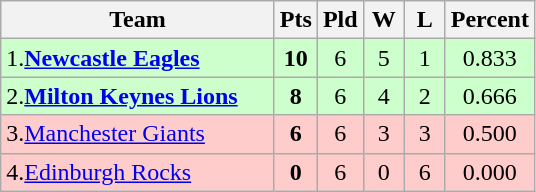<table class="wikitable" style="text-align: center;">
<tr>
<th style="width:175px;">Team</th>
<th style="width:20px;" abbr="Points">Pts</th>
<th style="width:20px;" abbr="Played">Pld</th>
<th style="width:20px;" abbr="Won">W</th>
<th style="width:20px;" abbr="Lost">L</th>
<th style="width:20px;" abbr="Percentage">Percent</th>
</tr>
<tr style="background:#cfc;">
<td style="text-align:left;">1.<strong><a href='#'>Newcastle Eagles</a></strong></td>
<td><strong>10</strong></td>
<td>6</td>
<td>5</td>
<td>1</td>
<td>0.833</td>
</tr>
<tr style="background:#cfc;">
<td style="text-align:left;">2.<strong><a href='#'>Milton Keynes Lions</a></strong></td>
<td><strong>8</strong></td>
<td>6</td>
<td>4</td>
<td>2</td>
<td>0.666</td>
</tr>
<tr style="background:#fcc;">
<td style="text-align:left;">3.<a href='#'>Manchester Giants</a></td>
<td><strong>6</strong></td>
<td>6</td>
<td>3</td>
<td>3</td>
<td>0.500</td>
</tr>
<tr style="background:#fcc;">
<td style="text-align:left;">4.<a href='#'>Edinburgh Rocks</a></td>
<td><strong>0</strong></td>
<td>6</td>
<td>0</td>
<td>6</td>
<td>0.000</td>
</tr>
</table>
